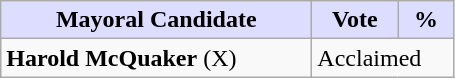<table class="wikitable">
<tr>
<th style="background:#ddf; width:200px;">Mayoral Candidate</th>
<th style="background:#ddf; width:50px;">Vote</th>
<th style="background:#ddf; width:30px;">%</th>
</tr>
<tr>
<td><strong>Harold McQuaker</strong> (X)</td>
<td colspan="2">Acclaimed</td>
</tr>
</table>
